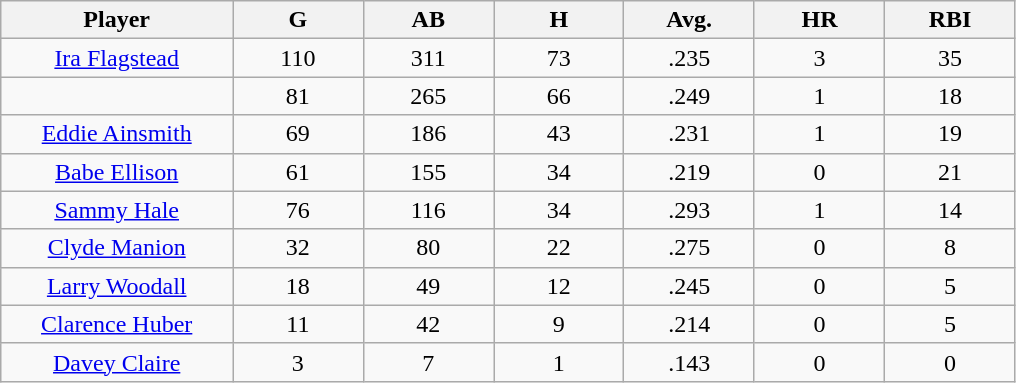<table class="wikitable sortable">
<tr>
<th bgcolor="#DDDDFF" width="16%">Player</th>
<th bgcolor="#DDDDFF" width="9%">G</th>
<th bgcolor="#DDDDFF" width="9%">AB</th>
<th bgcolor="#DDDDFF" width="9%">H</th>
<th bgcolor="#DDDDFF" width="9%">Avg.</th>
<th bgcolor="#DDDDFF" width="9%">HR</th>
<th bgcolor="#DDDDFF" width="9%">RBI</th>
</tr>
<tr align="center">
<td><a href='#'>Ira Flagstead</a></td>
<td>110</td>
<td>311</td>
<td>73</td>
<td>.235</td>
<td>3</td>
<td>35</td>
</tr>
<tr align=center>
<td></td>
<td>81</td>
<td>265</td>
<td>66</td>
<td>.249</td>
<td>1</td>
<td>18</td>
</tr>
<tr align="center">
<td><a href='#'>Eddie Ainsmith</a></td>
<td>69</td>
<td>186</td>
<td>43</td>
<td>.231</td>
<td>1</td>
<td>19</td>
</tr>
<tr align=center>
<td><a href='#'>Babe Ellison</a></td>
<td>61</td>
<td>155</td>
<td>34</td>
<td>.219</td>
<td>0</td>
<td>21</td>
</tr>
<tr align=center>
<td><a href='#'>Sammy Hale</a></td>
<td>76</td>
<td>116</td>
<td>34</td>
<td>.293</td>
<td>1</td>
<td>14</td>
</tr>
<tr align=center>
<td><a href='#'>Clyde Manion</a></td>
<td>32</td>
<td>80</td>
<td>22</td>
<td>.275</td>
<td>0</td>
<td>8</td>
</tr>
<tr align=center>
<td><a href='#'>Larry Woodall</a></td>
<td>18</td>
<td>49</td>
<td>12</td>
<td>.245</td>
<td>0</td>
<td>5</td>
</tr>
<tr align=center>
<td><a href='#'>Clarence Huber</a></td>
<td>11</td>
<td>42</td>
<td>9</td>
<td>.214</td>
<td>0</td>
<td>5</td>
</tr>
<tr align=center>
<td><a href='#'>Davey Claire</a></td>
<td>3</td>
<td>7</td>
<td>1</td>
<td>.143</td>
<td>0</td>
<td>0</td>
</tr>
</table>
